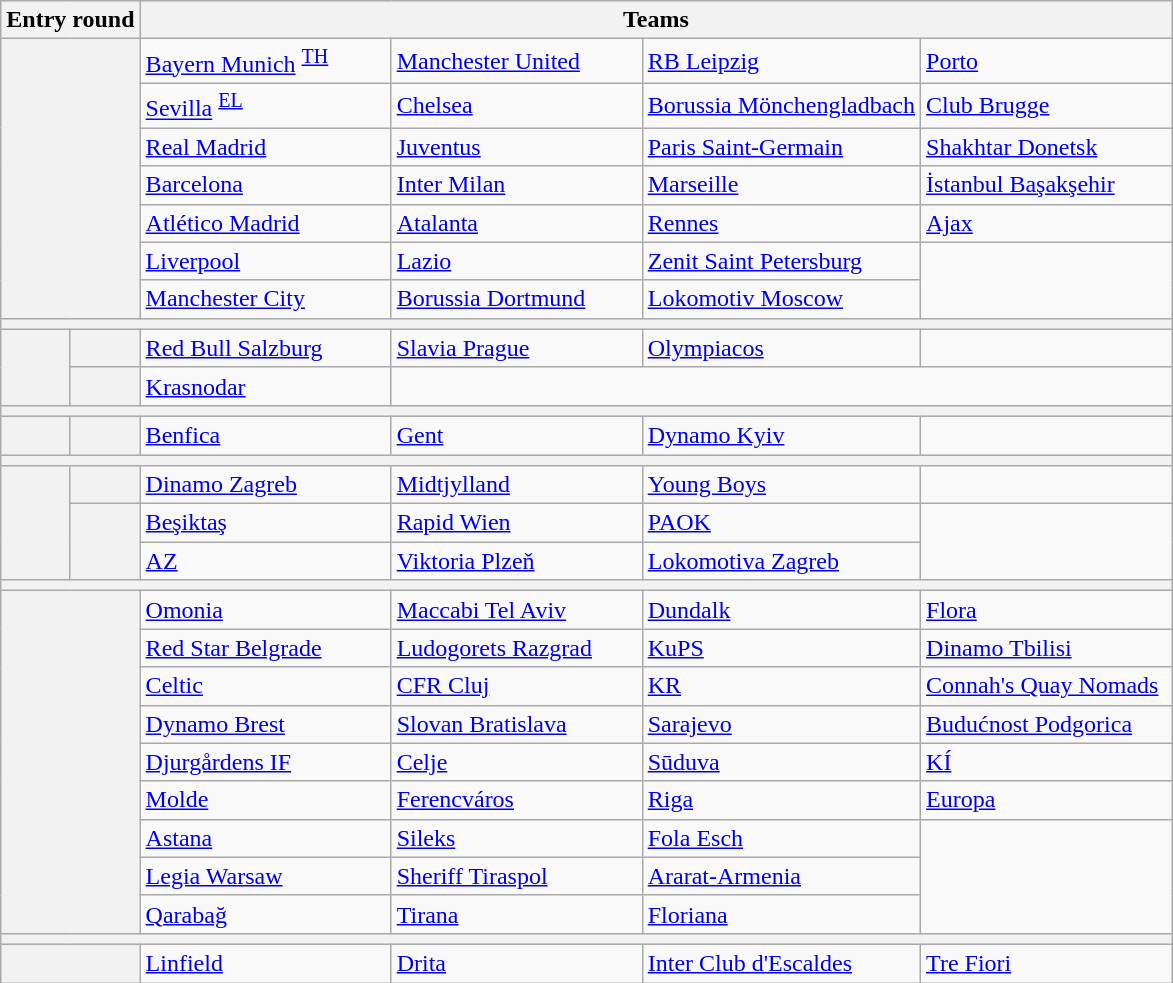<table class="wikitable">
<tr>
<th colspan=2>Entry round</th>
<th colspan=4>Teams</th>
</tr>
<tr>
<th colspan=2 rowspan=7><a href='#'></a></th>
<td style="min-width:10em"> <a href='#'>Bayern Munich</a> <sup><a href='#'>TH</a></sup></td>
<td style="min-width:10em"> <a href='#'>Manchester United</a> </td>
<td style="min-width:10em"> <a href='#'>RB Leipzig</a> </td>
<td style="min-width:10em"> <a href='#'>Porto</a> </td>
</tr>
<tr>
<td> <a href='#'>Sevilla</a> <sup><a href='#'>EL</a></sup></td>
<td> <a href='#'>Chelsea</a> </td>
<td> <a href='#'>Borussia Mönchengladbach</a> </td>
<td> <a href='#'>Club Brugge</a> </td>
</tr>
<tr>
<td> <a href='#'>Real Madrid</a> </td>
<td> <a href='#'>Juventus</a> </td>
<td> <a href='#'>Paris Saint-Germain</a> </td>
<td> <a href='#'>Shakhtar Donetsk</a> </td>
</tr>
<tr>
<td> <a href='#'>Barcelona</a> </td>
<td> <a href='#'>Inter Milan</a> </td>
<td> <a href='#'>Marseille</a> </td>
<td> <a href='#'>İstanbul Başakşehir</a> </td>
</tr>
<tr>
<td> <a href='#'>Atlético Madrid</a> </td>
<td> <a href='#'>Atalanta</a> </td>
<td> <a href='#'>Rennes</a> </td>
<td> <a href='#'>Ajax</a> </td>
</tr>
<tr>
<td> <a href='#'>Liverpool</a> </td>
<td> <a href='#'>Lazio</a> </td>
<td> <a href='#'>Zenit Saint Petersburg</a> </td>
<td rowspan=2></td>
</tr>
<tr>
<td> <a href='#'>Manchester City</a> </td>
<td> <a href='#'>Borussia Dortmund</a> </td>
<td> <a href='#'>Lokomotiv Moscow</a> </td>
</tr>
<tr>
<th colspan=6></th>
</tr>
<tr>
<th rowspan=2><a href='#'></a></th>
<th></th>
<td> <a href='#'>Red Bull Salzburg</a> </td>
<td> <a href='#'>Slavia Prague</a> </td>
<td> <a href='#'>Olympiacos</a> </td>
<td></td>
</tr>
<tr>
<th></th>
<td> <a href='#'>Krasnodar</a> </td>
<td colspan=3></td>
</tr>
<tr>
<th colspan=6></th>
</tr>
<tr>
<th><a href='#'></a></th>
<th></th>
<td> <a href='#'>Benfica</a> </td>
<td> <a href='#'>Gent</a> </td>
<td> <a href='#'>Dynamo Kyiv</a> </td>
<td></td>
</tr>
<tr>
<th colspan=6></th>
</tr>
<tr>
<th rowspan=3><a href='#'></a></th>
<th></th>
<td> <a href='#'>Dinamo Zagreb</a> </td>
<td> <a href='#'>Midtjylland</a> </td>
<td> <a href='#'>Young Boys</a> </td>
<td></td>
</tr>
<tr>
<th rowspan=2></th>
<td> <a href='#'>Beşiktaş</a> </td>
<td> <a href='#'>Rapid Wien</a> </td>
<td> <a href='#'>PAOK</a> </td>
<td rowspan=2></td>
</tr>
<tr>
<td> <a href='#'>AZ</a> </td>
<td> <a href='#'>Viktoria Plzeň</a> </td>
<td> <a href='#'>Lokomotiva Zagreb</a> </td>
</tr>
<tr>
<th colspan=6></th>
</tr>
<tr>
<th colspan=2 rowspan=9><a href='#'></a></th>
<td> <a href='#'>Omonia</a> </td>
<td> <a href='#'>Maccabi Tel Aviv</a> </td>
<td> <a href='#'>Dundalk</a> </td>
<td> <a href='#'>Flora</a> </td>
</tr>
<tr>
<td> <a href='#'>Red Star Belgrade</a> </td>
<td> <a href='#'>Ludogorets Razgrad</a> </td>
<td> <a href='#'>KuPS</a> </td>
<td> <a href='#'>Dinamo Tbilisi</a> </td>
</tr>
<tr>
<td> <a href='#'>Celtic</a> </td>
<td> <a href='#'>CFR Cluj</a> </td>
<td> <a href='#'>KR</a> </td>
<td> <a href='#'>Connah's Quay Nomads</a> </td>
</tr>
<tr>
<td> <a href='#'>Dynamo Brest</a> </td>
<td> <a href='#'>Slovan Bratislava</a> </td>
<td> <a href='#'>Sarajevo</a> </td>
<td> <a href='#'>Budućnost Podgorica</a> </td>
</tr>
<tr>
<td> <a href='#'>Djurgårdens IF</a> </td>
<td> <a href='#'>Celje</a> </td>
<td> <a href='#'>Sūduva</a> </td>
<td> <a href='#'>KÍ</a> </td>
</tr>
<tr>
<td> <a href='#'>Molde</a> </td>
<td> <a href='#'>Ferencváros</a> </td>
<td> <a href='#'>Riga</a> </td>
<td> <a href='#'>Europa</a> </td>
</tr>
<tr>
<td> <a href='#'>Astana</a> </td>
<td> <a href='#'>Sileks</a> </td>
<td> <a href='#'>Fola Esch</a> </td>
<td rowspan=3></td>
</tr>
<tr>
<td> <a href='#'>Legia Warsaw</a> </td>
<td> <a href='#'>Sheriff Tiraspol</a> </td>
<td> <a href='#'>Ararat-Armenia</a> </td>
</tr>
<tr>
<td> <a href='#'>Qarabağ</a> </td>
<td> <a href='#'>Tirana</a> </td>
<td> <a href='#'>Floriana</a> </td>
</tr>
<tr>
<th colspan=6></th>
</tr>
<tr>
<th colspan=2><a href='#'></a></th>
<td> <a href='#'>Linfield</a> </td>
<td> <a href='#'>Drita</a> </td>
<td> <a href='#'>Inter Club d'Escaldes</a> </td>
<td> <a href='#'>Tre Fiori</a> </td>
</tr>
</table>
